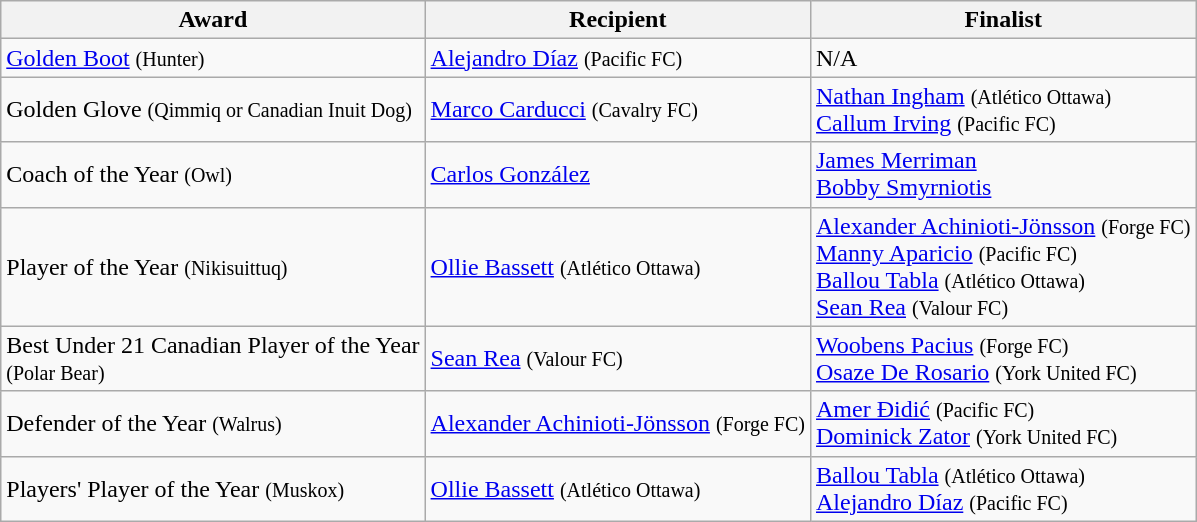<table class="wikitable">
<tr>
<th>Award</th>
<th>Recipient</th>
<th>Finalist</th>
</tr>
<tr>
<td><a href='#'>Golden Boot</a> <small>(Hunter)</small></td>
<td> <a href='#'>Alejandro Díaz</a> <small>(Pacific FC)</small></td>
<td>N/A</td>
</tr>
<tr>
<td>Golden Glove <small>(Qimmiq or Canadian Inuit Dog)</small></td>
<td> <a href='#'>Marco Carducci</a> <small>(Cavalry FC)</small></td>
<td> <a href='#'>Nathan Ingham</a> <small>(Atlético Ottawa)<br></small> <a href='#'>Callum Irving</a> <small>(Pacific FC)</small></td>
</tr>
<tr>
<td>Coach of the Year <small>(Owl)</small></td>
<td> <a href='#'>Carlos González</a> </td>
<td> <a href='#'>James Merriman</a> <br> <a href='#'>Bobby Smyrniotis</a> </td>
</tr>
<tr>
<td>Player of the Year <small>(Nikisuittuq)</small></td>
<td> <a href='#'>Ollie Bassett</a> <small>(Atlético Ottawa)</small></td>
<td> <a href='#'>Alexander Achinioti-Jönsson</a> <small>(Forge FC)</small> <br>  <a href='#'>Manny Aparicio</a> <small>(Pacific FC)</small> <br>  <a href='#'>Ballou Tabla</a> <small>(Atlético Ottawa)</small> <br>  <a href='#'>Sean Rea</a> <small>(Valour FC)</small></td>
</tr>
<tr>
<td>Best Under 21 Canadian Player of the Year<br><small>(Polar Bear)</small></td>
<td> <a href='#'>Sean Rea</a> <small>(Valour FC)</small></td>
<td> <a href='#'>Woobens Pacius</a> <small>(Forge FC)</small> <br>  <a href='#'>Osaze De Rosario</a> <small>(York United FC)</small></td>
</tr>
<tr>
<td>Defender of the Year <small>(Walrus)</small></td>
<td> <a href='#'>Alexander Achinioti-Jönsson</a> <small>(Forge FC)</small></td>
<td> <a href='#'>Amer Đidić</a> <small>(Pacific FC)</small><br> <a href='#'>Dominick Zator</a> <small>(York United FC)</small></td>
</tr>
<tr>
<td>Players' Player of the Year <small>(Muskox)</small></td>
<td> <a href='#'>Ollie Bassett</a> <small>(Atlético Ottawa)</small></td>
<td> <a href='#'>Ballou Tabla</a> <small>(Atlético Ottawa)</small> <br>  <a href='#'>Alejandro Díaz</a> <small>(Pacific FC)</small></td>
</tr>
</table>
